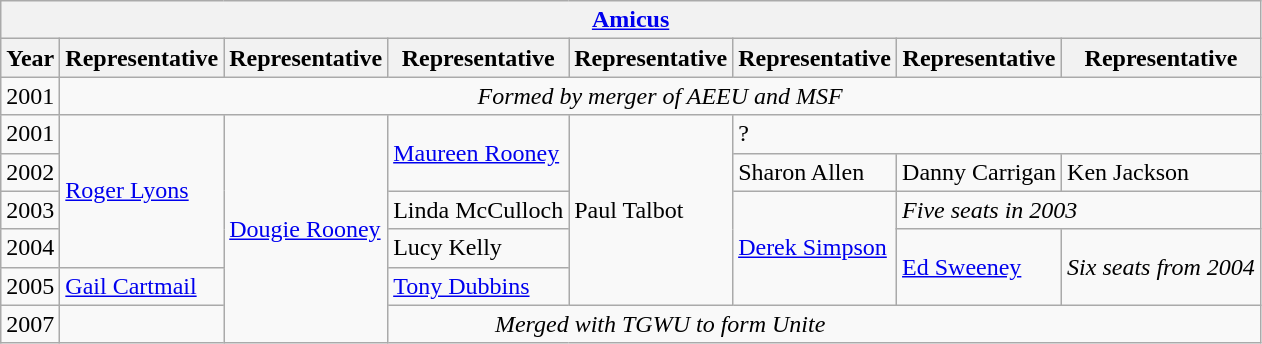<table class="wikitable">
<tr>
<th colspan=8><a href='#'>Amicus</a></th>
</tr>
<tr>
<th>Year</th>
<th>Representative</th>
<th>Representative</th>
<th>Representative</th>
<th>Representative</th>
<th>Representative</th>
<th>Representative</th>
<th>Representative</th>
</tr>
<tr>
<td>2001</td>
<td colspan=7 align="center"><em>Formed by merger of AEEU and MSF</em></td>
</tr>
<tr>
<td>2001</td>
<td rowspan=4><a href='#'>Roger Lyons</a></td>
<td rowspan=6><a href='#'>Dougie Rooney</a></td>
<td rowspan=2><a href='#'>Maureen Rooney</a></td>
<td rowspan=5>Paul Talbot</td>
<td colspan=3>?</td>
</tr>
<tr>
<td>2002</td>
<td>Sharon Allen</td>
<td>Danny Carrigan</td>
<td>Ken Jackson</td>
</tr>
<tr>
<td>2003</td>
<td>Linda McCulloch</td>
<td rowspan=3><a href='#'>Derek Simpson</a></td>
<td colspan=2><em>Five seats in 2003</em></td>
</tr>
<tr>
<td>2004</td>
<td>Lucy Kelly</td>
<td rowspan=2><a href='#'>Ed Sweeney</a></td>
<td rowspan=2><em>Six seats from 2004</em></td>
</tr>
<tr>
<td>2005</td>
<td><a href='#'>Gail Cartmail</a></td>
<td><a href='#'>Tony Dubbins</a></td>
</tr>
<tr>
<td>2007</td>
<td colspan=7 align="center"><em>Merged with TGWU to form Unite</em></td>
</tr>
</table>
